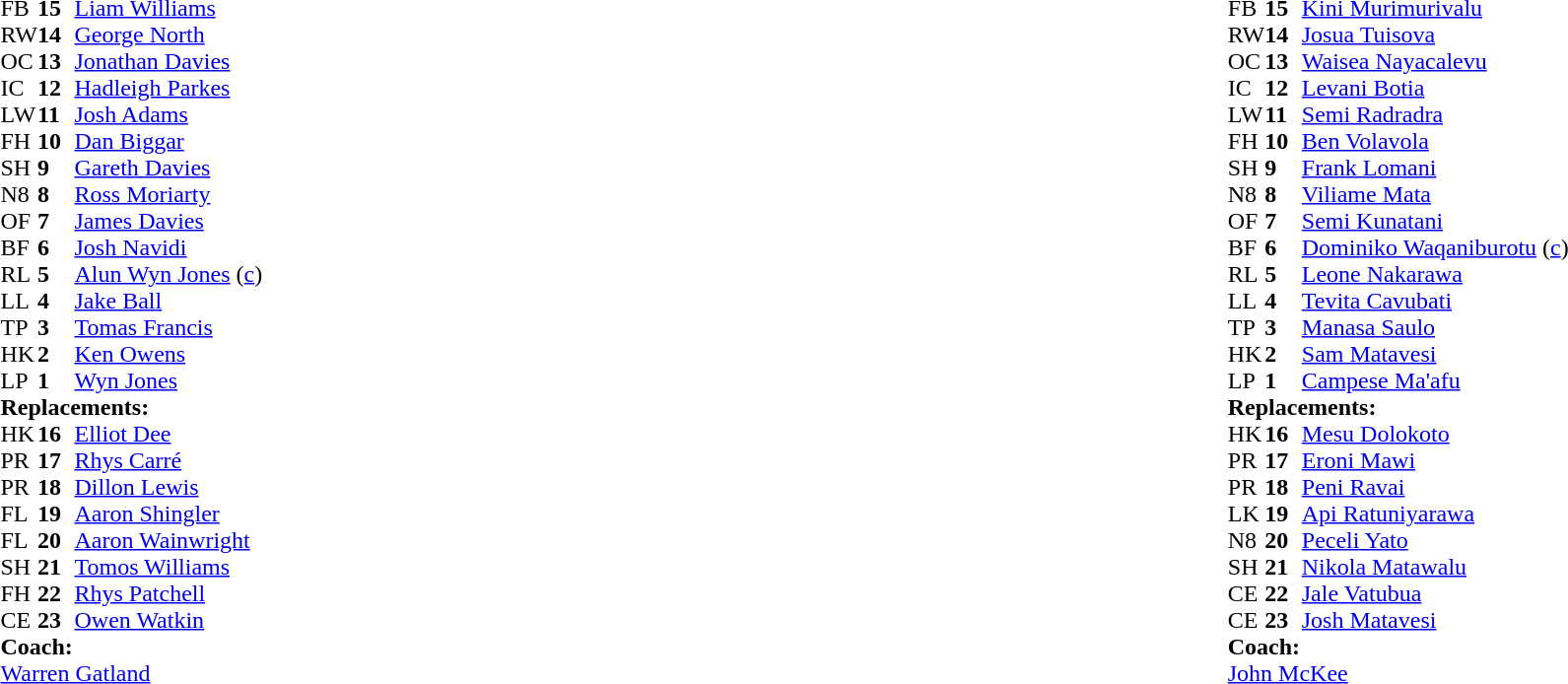<table style="width:100%;">
<tr>
<td style="vertical-align:top; width:50%;"><br><table style="font-size: 100%" cellspacing="0" cellpadding="0">
<tr>
<th width="25"></th>
<th width="25"></th>
</tr>
<tr>
<td>FB</td>
<td><strong>15</strong></td>
<td><a href='#'>Liam Williams</a></td>
</tr>
<tr>
<td>RW</td>
<td><strong>14</strong></td>
<td><a href='#'>George North</a></td>
</tr>
<tr>
<td>OC</td>
<td><strong>13</strong></td>
<td><a href='#'>Jonathan Davies</a></td>
<td></td>
<td></td>
</tr>
<tr>
<td>IC</td>
<td><strong>12</strong></td>
<td><a href='#'>Hadleigh Parkes</a></td>
</tr>
<tr>
<td>LW</td>
<td><strong>11</strong></td>
<td><a href='#'>Josh Adams</a></td>
<td></td>
<td></td>
</tr>
<tr>
<td>FH</td>
<td><strong>10</strong></td>
<td><a href='#'>Dan Biggar</a></td>
<td></td>
<td></td>
</tr>
<tr>
<td>SH</td>
<td><strong>9</strong></td>
<td><a href='#'>Gareth Davies</a></td>
</tr>
<tr>
<td>N8</td>
<td><strong>8</strong></td>
<td><a href='#'>Ross Moriarty</a></td>
</tr>
<tr>
<td>OF</td>
<td><strong>7</strong></td>
<td><a href='#'>James Davies</a></td>
<td></td>
<td></td>
<td></td>
<td></td>
</tr>
<tr>
<td>BF</td>
<td><strong>6</strong></td>
<td><a href='#'>Josh Navidi</a></td>
</tr>
<tr>
<td>RL</td>
<td><strong>5</strong></td>
<td><a href='#'>Alun Wyn Jones</a> (<a href='#'>c</a>)</td>
</tr>
<tr>
<td>LL</td>
<td><strong>4</strong></td>
<td><a href='#'>Jake Ball</a></td>
<td></td>
<td></td>
</tr>
<tr>
<td>TP</td>
<td><strong>3</strong></td>
<td><a href='#'>Tomas Francis</a></td>
<td></td>
<td></td>
</tr>
<tr>
<td>HK</td>
<td><strong>2</strong></td>
<td><a href='#'>Ken Owens</a></td>
<td></td>
<td></td>
<td></td>
<td></td>
</tr>
<tr>
<td>LP</td>
<td><strong>1</strong></td>
<td><a href='#'>Wyn Jones</a></td>
<td></td>
<td></td>
</tr>
<tr>
<td colspan="3"><strong>Replacements:</strong></td>
</tr>
<tr>
<td>HK</td>
<td><strong>16</strong></td>
<td><a href='#'>Elliot Dee</a></td>
<td></td>
<td></td>
<td></td>
<td></td>
</tr>
<tr>
<td>PR</td>
<td><strong>17</strong></td>
<td><a href='#'>Rhys Carré</a></td>
<td></td>
<td></td>
</tr>
<tr>
<td>PR</td>
<td><strong>18</strong></td>
<td><a href='#'>Dillon Lewis</a></td>
<td></td>
<td></td>
</tr>
<tr>
<td>FL</td>
<td><strong>19</strong></td>
<td><a href='#'>Aaron Shingler</a></td>
<td></td>
<td></td>
</tr>
<tr>
<td>FL</td>
<td><strong>20</strong></td>
<td><a href='#'>Aaron Wainwright</a></td>
<td></td>
<td></td>
<td></td>
<td></td>
</tr>
<tr>
<td>SH</td>
<td><strong>21</strong></td>
<td><a href='#'>Tomos Williams</a></td>
<td></td>
<td></td>
</tr>
<tr>
<td>FH</td>
<td><strong>22</strong></td>
<td><a href='#'>Rhys Patchell</a></td>
<td></td>
<td></td>
</tr>
<tr>
<td>CE</td>
<td><strong>23</strong></td>
<td><a href='#'>Owen Watkin</a></td>
<td></td>
<td></td>
</tr>
<tr>
<td colspan="3"><strong>Coach:</strong></td>
</tr>
<tr>
<td colspan="4"> <a href='#'>Warren Gatland</a></td>
</tr>
</table>
</td>
<td style="vertical-align:top"></td>
<td style="vertical-align:top; width:50%;"><br><table cellspacing="0" cellpadding="0" style="font-size:100%; margin:auto;">
<tr>
<th width="25"></th>
<th width="25"></th>
</tr>
<tr>
<td>FB</td>
<td><strong>15</strong></td>
<td><a href='#'>Kini Murimurivalu</a></td>
</tr>
<tr>
<td>RW</td>
<td><strong>14</strong></td>
<td><a href='#'>Josua Tuisova</a></td>
</tr>
<tr>
<td>OC</td>
<td><strong>13</strong></td>
<td><a href='#'>Waisea Nayacalevu</a></td>
</tr>
<tr>
<td>IC</td>
<td><strong>12</strong></td>
<td><a href='#'>Levani Botia</a></td>
<td></td>
<td></td>
</tr>
<tr>
<td>LW</td>
<td><strong>11</strong></td>
<td><a href='#'>Semi Radradra</a></td>
</tr>
<tr>
<td>FH</td>
<td><strong>10</strong></td>
<td><a href='#'>Ben Volavola</a></td>
</tr>
<tr>
<td>SH</td>
<td><strong>9</strong></td>
<td><a href='#'>Frank Lomani</a></td>
<td></td>
<td></td>
</tr>
<tr>
<td>N8</td>
<td><strong>8</strong></td>
<td><a href='#'>Viliame Mata</a></td>
<td></td>
<td></td>
</tr>
<tr>
<td>OF</td>
<td><strong>7</strong></td>
<td><a href='#'>Semi Kunatani</a></td>
<td></td>
</tr>
<tr>
<td>BF</td>
<td><strong>6</strong></td>
<td><a href='#'>Dominiko Waqaniburotu</a> (<a href='#'>c</a>)</td>
</tr>
<tr>
<td>RL</td>
<td><strong>5</strong></td>
<td><a href='#'>Leone Nakarawa</a></td>
</tr>
<tr>
<td>LL</td>
<td><strong>4</strong></td>
<td><a href='#'>Tevita Cavubati</a></td>
<td></td>
<td></td>
</tr>
<tr>
<td>TP</td>
<td><strong>3</strong></td>
<td><a href='#'>Manasa Saulo</a></td>
<td></td>
<td></td>
</tr>
<tr>
<td>HK</td>
<td><strong>2</strong></td>
<td><a href='#'>Sam Matavesi</a></td>
<td></td>
<td></td>
</tr>
<tr>
<td>LP</td>
<td><strong>1</strong></td>
<td><a href='#'>Campese Ma'afu</a></td>
<td></td>
<td></td>
</tr>
<tr>
<td colspan="3"><strong>Replacements:</strong></td>
</tr>
<tr>
<td>HK</td>
<td><strong>16</strong></td>
<td><a href='#'>Mesu Dolokoto</a></td>
<td></td>
<td></td>
</tr>
<tr>
<td>PR</td>
<td><strong>17</strong></td>
<td><a href='#'>Eroni Mawi</a></td>
<td></td>
<td></td>
</tr>
<tr>
<td>PR</td>
<td><strong>18</strong></td>
<td><a href='#'>Peni Ravai</a></td>
<td></td>
<td></td>
</tr>
<tr>
<td>LK</td>
<td><strong>19</strong></td>
<td><a href='#'>Api Ratuniyarawa</a></td>
<td></td>
<td></td>
</tr>
<tr>
<td>N8</td>
<td><strong>20</strong></td>
<td><a href='#'>Peceli Yato</a></td>
<td></td>
<td></td>
</tr>
<tr>
<td>SH</td>
<td><strong>21</strong></td>
<td><a href='#'>Nikola Matawalu</a></td>
<td></td>
<td></td>
</tr>
<tr>
<td>CE</td>
<td><strong>22</strong></td>
<td><a href='#'>Jale Vatubua</a></td>
<td></td>
<td></td>
</tr>
<tr>
<td>CE</td>
<td><strong>23</strong></td>
<td><a href='#'>Josh Matavesi</a></td>
</tr>
<tr>
<td colspan="3"><strong>Coach:</strong></td>
</tr>
<tr>
<td colspan="4"> <a href='#'>John McKee</a></td>
</tr>
</table>
</td>
</tr>
</table>
